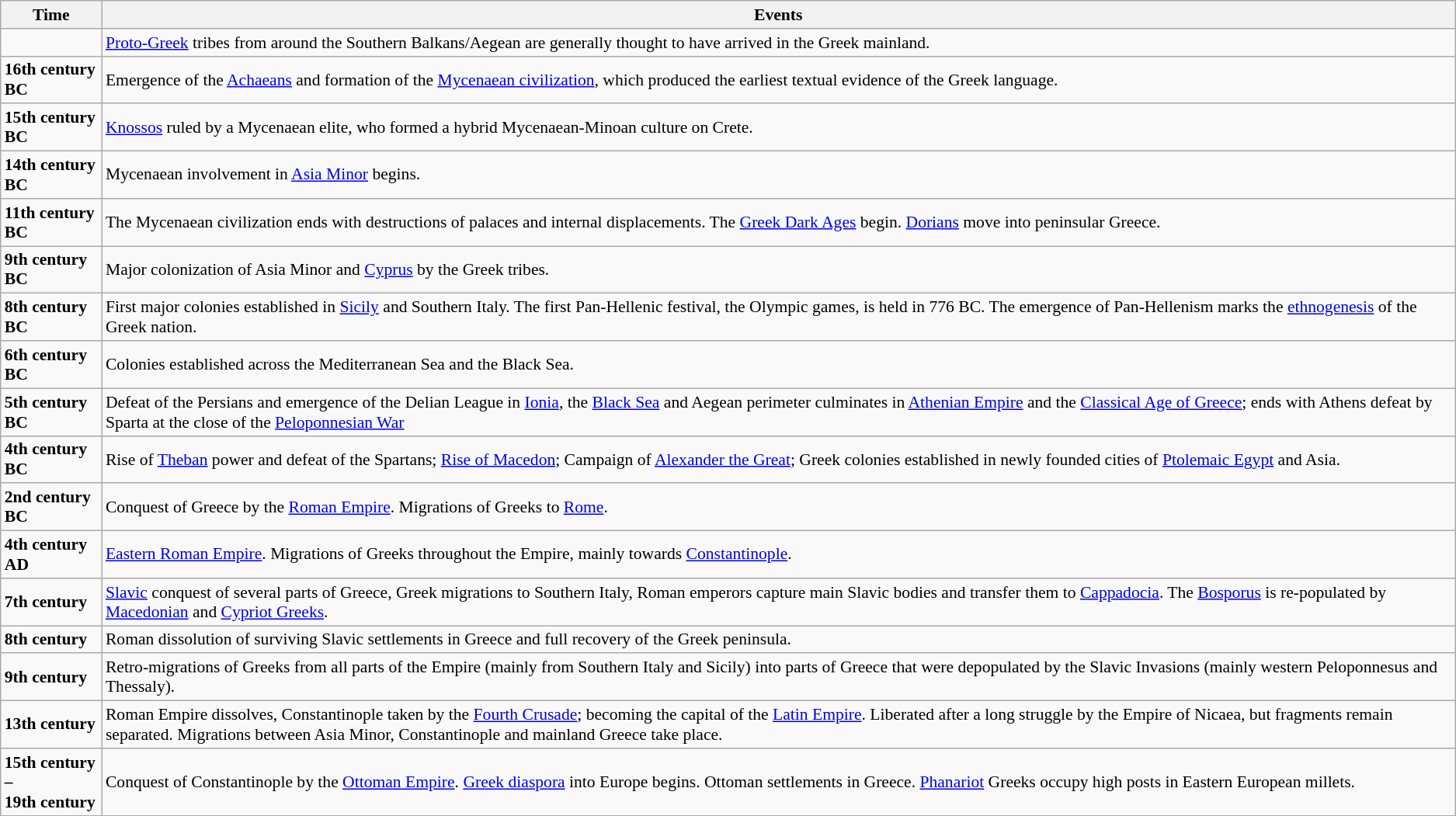<table class="wikitable" style="font-size:90%;">
<tr>
<th style="width:80px">Time</th>
<th>Events</th>
</tr>
<tr>
<td><strong></strong></td>
<td><a href='#'>Proto-Greek</a> tribes from around the Southern Balkans/Aegean are generally thought to have arrived in the Greek mainland.</td>
</tr>
<tr>
<td><strong>16th century BC</strong></td>
<td>Emergence of the <a href='#'>Achaeans</a> and formation of the <a href='#'>Mycenaean civilization</a>, which produced the earliest textual evidence of the Greek language.</td>
</tr>
<tr>
<td><strong>15th century BC</strong></td>
<td><a href='#'>Knossos</a> ruled by a Mycenaean elite, who formed a hybrid Mycenaean-Minoan culture on Crete.</td>
</tr>
<tr>
<td><strong>14th century BC</strong></td>
<td>Mycenaean involvement in <a href='#'>Asia Minor</a> begins.</td>
</tr>
<tr>
<td><strong>11th century BC</strong></td>
<td>The Mycenaean civilization ends with destructions of palaces and internal displacements. The <a href='#'>Greek Dark Ages</a> begin. <a href='#'>Dorians</a> move into peninsular Greece.</td>
</tr>
<tr>
<td><strong>9th century BC</strong></td>
<td>Major colonization of Asia Minor and <a href='#'>Cyprus</a> by the Greek tribes.</td>
</tr>
<tr>
<td><strong>8th century BC</strong></td>
<td>First major colonies established in <a href='#'>Sicily</a> and Southern Italy. The first Pan-Hellenic festival, the Olympic games, is held in 776 BC. The emergence of Pan-Hellenism marks the <a href='#'>ethnogenesis</a> of the Greek nation.</td>
</tr>
<tr>
<td><strong>6th century BC</strong></td>
<td>Colonies established across the Mediterranean Sea and the Black Sea.</td>
</tr>
<tr>
<td><strong>5th century BC</strong></td>
<td>Defeat of the Persians and emergence of the Delian League in <a href='#'>Ionia</a>, the <a href='#'>Black Sea</a> and Aegean perimeter culminates in <a href='#'>Athenian Empire</a> and the <a href='#'>Classical Age of Greece</a>; ends with Athens defeat by Sparta at the close of the <a href='#'>Peloponnesian War</a></td>
</tr>
<tr>
<td><strong>4th century BC</strong></td>
<td>Rise of <a href='#'>Theban</a> power and defeat of the Spartans; <a href='#'>Rise of Macedon</a>; Campaign of <a href='#'>Alexander the Great</a>; Greek colonies established in newly founded cities of <a href='#'>Ptolemaic Egypt</a> and Asia.</td>
</tr>
<tr>
<td><strong>2nd century BC</strong></td>
<td>Conquest of Greece by the <a href='#'>Roman Empire</a>. Migrations of Greeks to <a href='#'>Rome</a>.</td>
</tr>
<tr>
<td><strong>4th century AD</strong></td>
<td><a href='#'>Eastern Roman Empire</a>. Migrations of Greeks throughout the Empire, mainly towards <a href='#'>Constantinople</a>.</td>
</tr>
<tr>
<td><strong>7th century</strong></td>
<td><a href='#'>Slavic</a> conquest of several parts of Greece, Greek migrations to Southern Italy, Roman emperors capture main Slavic bodies and transfer them to <a href='#'>Cappadocia</a>. The <a href='#'>Bosporus</a> is re-populated by <a href='#'>Macedonian</a> and <a href='#'>Cypriot Greeks</a>.</td>
</tr>
<tr>
<td><strong>8th century</strong></td>
<td>Roman dissolution of surviving Slavic settlements in Greece and full recovery of the Greek peninsula.</td>
</tr>
<tr>
<td><strong>9th century</strong></td>
<td>Retro-migrations of Greeks from all parts of the Empire (mainly from Southern Italy and Sicily) into parts of Greece that were depopulated by the Slavic Invasions (mainly western Peloponnesus and Thessaly).</td>
</tr>
<tr>
<td><strong>13th century</strong></td>
<td>Roman Empire dissolves, Constantinople taken by the <a href='#'>Fourth Crusade</a>; becoming the capital of the <a href='#'>Latin Empire</a>. Liberated after a long struggle by the Empire of Nicaea, but fragments remain separated. Migrations between Asia Minor, Constantinople and mainland Greece take place.</td>
</tr>
<tr>
<td><strong>15th century –<br>19th century</strong></td>
<td>Conquest of Constantinople by the <a href='#'>Ottoman Empire</a>. <a href='#'>Greek diaspora</a> into Europe begins. Ottoman settlements in Greece. <a href='#'>Phanariot</a> Greeks occupy high posts in Eastern European millets.</td>
</tr>
</table>
